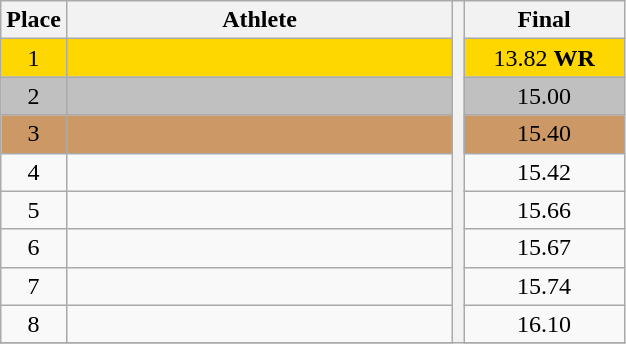<table class="wikitable" style="text-align:center">
<tr>
<th>Place</th>
<th width=250>Athlete</th>
<th rowspan=10></th>
<th width=100>Final</th>
</tr>
<tr bgcolor=gold>
<td>1</td>
<td align=left></td>
<td>13.82 <strong>WR</strong></td>
</tr>
<tr bgcolor=silver>
<td>2</td>
<td align=left></td>
<td>15.00</td>
</tr>
<tr bgcolor=cc9966>
<td>3</td>
<td align=left></td>
<td>15.40</td>
</tr>
<tr>
<td>4</td>
<td align=left></td>
<td>15.42</td>
</tr>
<tr>
<td>5</td>
<td align=left></td>
<td>15.66</td>
</tr>
<tr>
<td>6</td>
<td align=left></td>
<td>15.67</td>
</tr>
<tr>
<td>7</td>
<td align=left></td>
<td>15.74</td>
</tr>
<tr>
<td>8</td>
<td align=left></td>
<td>16.10</td>
</tr>
<tr>
</tr>
</table>
